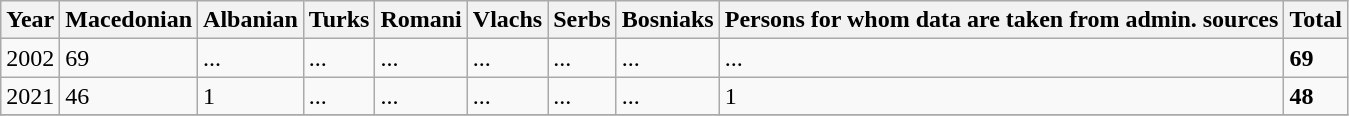<table class="wikitable">
<tr>
<th>Year</th>
<th>Macedonian</th>
<th>Albanian</th>
<th>Turks</th>
<th>Romani</th>
<th>Vlachs</th>
<th>Serbs</th>
<th>Bosniaks</th>
<th><abbr>Persons for whom data are taken from admin. sources</abbr></th>
<th>Total</th>
</tr>
<tr>
<td>2002</td>
<td>69</td>
<td>...</td>
<td>...</td>
<td>...</td>
<td>...</td>
<td>...</td>
<td>...</td>
<td>...</td>
<td><strong>69</strong></td>
</tr>
<tr>
<td>2021</td>
<td>46</td>
<td>1</td>
<td>...</td>
<td>...</td>
<td>...</td>
<td>...</td>
<td>...</td>
<td>1</td>
<td><strong>48</strong></td>
</tr>
<tr>
</tr>
</table>
